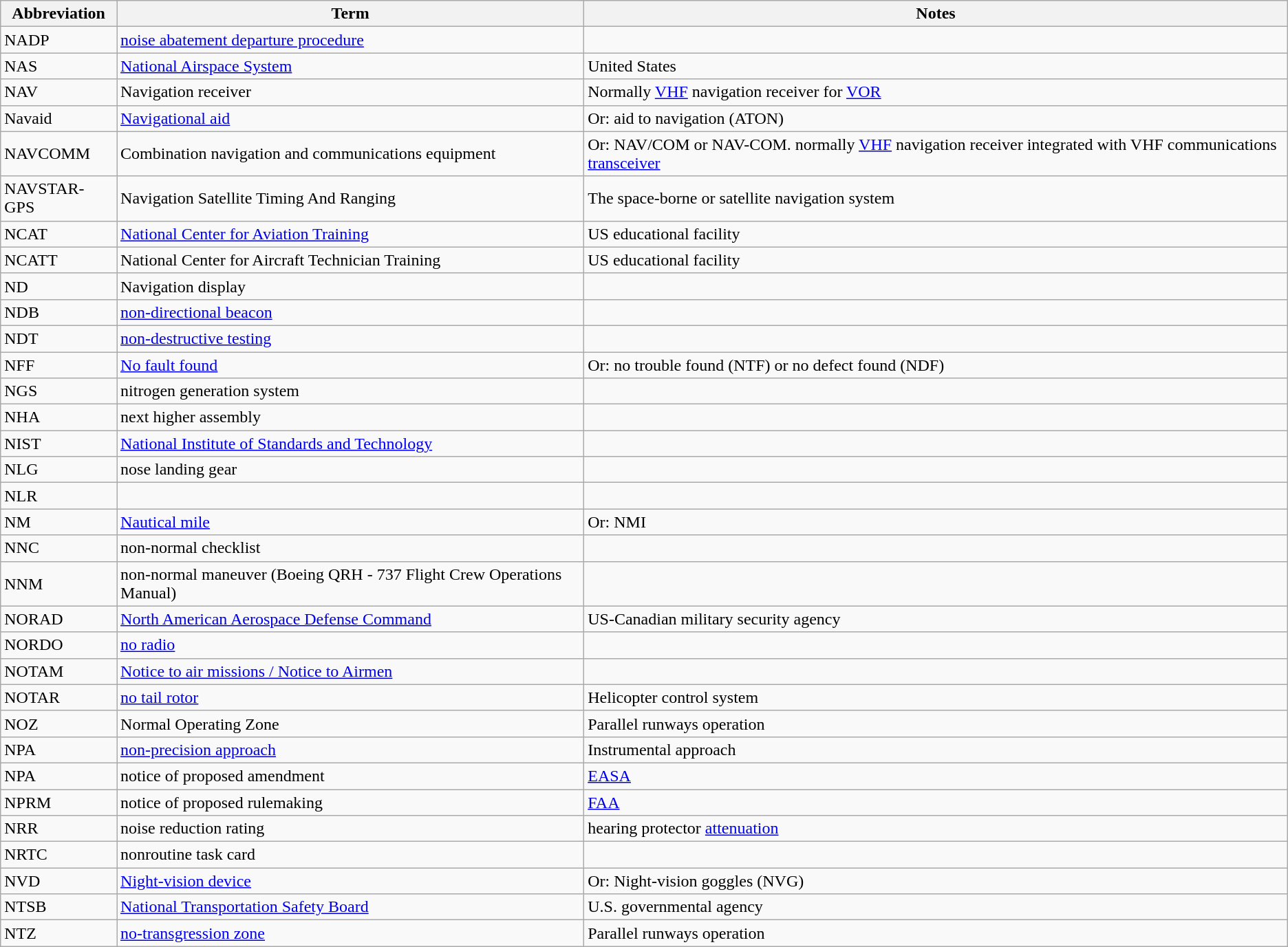<table class="wikitable">
<tr>
<th>Abbreviation</th>
<th>Term</th>
<th>Notes</th>
</tr>
<tr>
<td>NADP</td>
<td><a href='#'>noise abatement departure procedure</a></td>
<td></td>
</tr>
<tr>
<td>NAS</td>
<td><a href='#'>National Airspace System</a></td>
<td>United States</td>
</tr>
<tr>
<td>NAV</td>
<td>Navigation receiver</td>
<td>Normally <a href='#'>VHF</a> navigation receiver for <a href='#'>VOR</a></td>
</tr>
<tr>
<td>Navaid</td>
<td><a href='#'>Navigational aid</a></td>
<td>Or: aid to navigation (ATON)</td>
</tr>
<tr>
<td>NAVCOMM</td>
<td>Combination navigation and communications equipment</td>
<td>Or: NAV/COM or NAV-COM. normally <a href='#'>VHF</a> navigation receiver integrated with VHF communications <a href='#'>transceiver</a></td>
</tr>
<tr>
<td>NAVSTAR-GPS</td>
<td>Navigation Satellite Timing And Ranging</td>
<td>The space-borne or satellite navigation system</td>
</tr>
<tr>
<td>NCAT</td>
<td><a href='#'>National Center for Aviation Training</a></td>
<td>US educational facility</td>
</tr>
<tr>
<td>NCATT</td>
<td>National Center for Aircraft Technician Training</td>
<td>US educational facility</td>
</tr>
<tr>
<td>ND</td>
<td>Navigation display</td>
<td></td>
</tr>
<tr>
<td>NDB</td>
<td><a href='#'>non-directional beacon</a></td>
<td></td>
</tr>
<tr>
<td>NDT</td>
<td><a href='#'>non-destructive testing</a></td>
<td></td>
</tr>
<tr>
<td>NFF</td>
<td><a href='#'>No fault found</a></td>
<td>Or: no trouble found (NTF) or no defect found (NDF)</td>
</tr>
<tr>
<td>NGS</td>
<td>nitrogen generation system</td>
<td></td>
</tr>
<tr>
<td>NHA</td>
<td>next higher assembly</td>
<td></td>
</tr>
<tr>
<td>NIST</td>
<td><a href='#'>National Institute of Standards and Technology</a></td>
<td></td>
</tr>
<tr>
<td>NLG</td>
<td>nose landing gear</td>
<td></td>
</tr>
<tr>
<td>NLR</td>
<td></td>
<td></td>
</tr>
<tr>
<td>NM</td>
<td><a href='#'>Nautical mile</a></td>
<td>Or: NMI</td>
</tr>
<tr>
<td>NNC</td>
<td>non-normal checklist</td>
</tr>
<tr>
<td>NNM</td>
<td>non-normal maneuver (Boeing QRH - 737 Flight Crew Operations Manual)</td>
<td></td>
</tr>
<tr>
<td>NORAD</td>
<td><a href='#'>North American Aerospace Defense Command</a></td>
<td>US-Canadian military security agency</td>
</tr>
<tr>
<td>NORDO</td>
<td><a href='#'>no radio</a></td>
<td></td>
</tr>
<tr>
<td>NOTAM</td>
<td><a href='#'>Notice to air missions / Notice to Airmen</a></td>
<td></td>
</tr>
<tr>
<td>NOTAR</td>
<td><a href='#'>no tail rotor</a></td>
<td>Helicopter control system</td>
</tr>
<tr>
<td>NOZ</td>
<td>Normal Operating Zone</td>
<td>Parallel runways operation</td>
</tr>
<tr>
<td>NPA</td>
<td><a href='#'>non-precision approach</a></td>
<td>Instrumental approach</td>
</tr>
<tr>
<td>NPA</td>
<td>notice of proposed amendment</td>
<td><a href='#'>EASA</a></td>
</tr>
<tr>
<td>NPRM</td>
<td>notice of proposed rulemaking</td>
<td><a href='#'>FAA</a></td>
</tr>
<tr>
<td>NRR</td>
<td>noise reduction rating</td>
<td>hearing protector <a href='#'>attenuation</a></td>
</tr>
<tr>
<td>NRTC</td>
<td>nonroutine task card</td>
<td></td>
</tr>
<tr>
<td>NVD</td>
<td><a href='#'>Night-vision device</a></td>
<td>Or:  Night-vision goggles (NVG)</td>
</tr>
<tr>
<td>NTSB</td>
<td><a href='#'>National Transportation Safety Board</a></td>
<td>U.S. governmental agency</td>
</tr>
<tr>
<td>NTZ</td>
<td><a href='#'>no-transgression zone</a></td>
<td>Parallel runways operation</td>
</tr>
</table>
